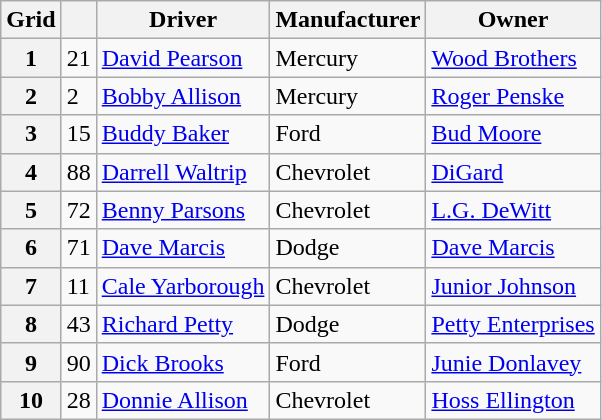<table class="wikitable">
<tr>
<th>Grid</th>
<th></th>
<th>Driver</th>
<th>Manufacturer</th>
<th>Owner</th>
</tr>
<tr>
<th>1</th>
<td>21</td>
<td><a href='#'>David Pearson</a></td>
<td>Mercury</td>
<td><a href='#'>Wood Brothers</a></td>
</tr>
<tr>
<th>2</th>
<td>2</td>
<td><a href='#'>Bobby Allison</a></td>
<td>Mercury</td>
<td><a href='#'>Roger Penske</a></td>
</tr>
<tr>
<th>3</th>
<td>15</td>
<td><a href='#'>Buddy Baker</a></td>
<td>Ford</td>
<td><a href='#'>Bud Moore</a></td>
</tr>
<tr>
<th>4</th>
<td>88</td>
<td><a href='#'>Darrell Waltrip</a></td>
<td>Chevrolet</td>
<td><a href='#'>DiGard</a></td>
</tr>
<tr>
<th>5</th>
<td>72</td>
<td><a href='#'>Benny Parsons</a></td>
<td>Chevrolet</td>
<td><a href='#'>L.G. DeWitt</a></td>
</tr>
<tr>
<th>6</th>
<td>71</td>
<td><a href='#'>Dave Marcis</a></td>
<td>Dodge</td>
<td><a href='#'>Dave Marcis</a></td>
</tr>
<tr>
<th>7</th>
<td>11</td>
<td><a href='#'>Cale Yarborough</a></td>
<td>Chevrolet</td>
<td><a href='#'>Junior Johnson</a></td>
</tr>
<tr>
<th>8</th>
<td>43</td>
<td><a href='#'>Richard Petty</a></td>
<td>Dodge</td>
<td><a href='#'>Petty Enterprises</a></td>
</tr>
<tr>
<th>9</th>
<td>90</td>
<td><a href='#'>Dick Brooks</a></td>
<td>Ford</td>
<td><a href='#'>Junie Donlavey</a></td>
</tr>
<tr>
<th>10</th>
<td>28</td>
<td><a href='#'>Donnie Allison</a></td>
<td>Chevrolet</td>
<td><a href='#'>Hoss Ellington</a></td>
</tr>
</table>
